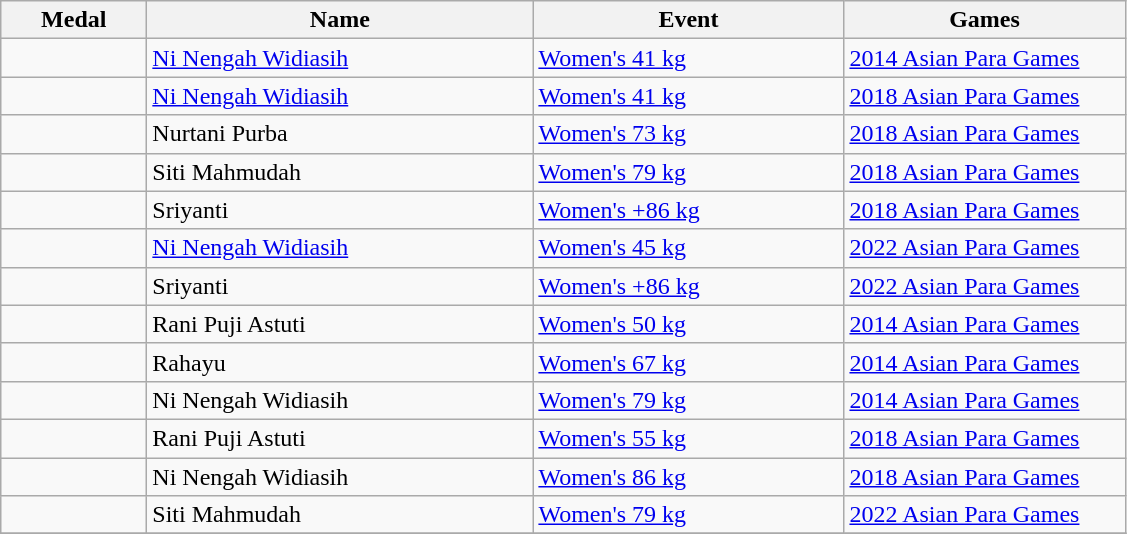<table class="wikitable sortable" style="font-size:100%">
<tr>
<th width="90">Medal</th>
<th width="250">Name</th>
<th width="200">Event</th>
<th width="180">Games</th>
</tr>
<tr>
<td></td>
<td><a href='#'>Ni Nengah Widiasih</a></td>
<td><a href='#'>Women's 41 kg</a></td>
<td><a href='#'>2014 Asian Para Games</a></td>
</tr>
<tr>
<td></td>
<td><a href='#'>Ni Nengah Widiasih</a></td>
<td><a href='#'>Women's 41 kg</a></td>
<td><a href='#'>2018 Asian Para Games</a></td>
</tr>
<tr>
<td></td>
<td>Nurtani Purba</td>
<td><a href='#'>Women's 73 kg</a></td>
<td><a href='#'>2018 Asian Para Games</a></td>
</tr>
<tr>
<td></td>
<td>Siti Mahmudah</td>
<td><a href='#'>Women's 79 kg</a></td>
<td><a href='#'>2018 Asian Para Games</a></td>
</tr>
<tr>
<td></td>
<td>Sriyanti</td>
<td><a href='#'>Women's +86 kg</a></td>
<td><a href='#'>2018 Asian Para Games</a></td>
</tr>
<tr>
<td></td>
<td><a href='#'>Ni Nengah Widiasih</a></td>
<td><a href='#'>Women's 45 kg</a></td>
<td><a href='#'>2022 Asian Para Games</a></td>
</tr>
<tr>
<td></td>
<td>Sriyanti</td>
<td><a href='#'>Women's +86 kg</a></td>
<td><a href='#'>2022 Asian Para Games</a></td>
</tr>
<tr>
<td></td>
<td>Rani Puji Astuti</td>
<td><a href='#'>Women's 50 kg</a></td>
<td><a href='#'>2014 Asian Para Games</a></td>
</tr>
<tr>
<td></td>
<td>Rahayu</td>
<td><a href='#'>Women's 67 kg</a></td>
<td><a href='#'>2014 Asian Para Games</a></td>
</tr>
<tr>
<td></td>
<td>Ni Nengah Widiasih</td>
<td><a href='#'>Women's 79 kg</a></td>
<td><a href='#'>2014 Asian Para Games</a></td>
</tr>
<tr>
<td></td>
<td>Rani Puji Astuti</td>
<td><a href='#'>Women's 55 kg</a></td>
<td><a href='#'>2018 Asian Para Games</a></td>
</tr>
<tr>
<td></td>
<td>Ni Nengah Widiasih</td>
<td><a href='#'>Women's 86 kg</a></td>
<td><a href='#'>2018 Asian Para Games</a></td>
</tr>
<tr>
<td></td>
<td>Siti Mahmudah</td>
<td><a href='#'>Women's 79 kg</a></td>
<td><a href='#'>2022 Asian Para Games</a></td>
</tr>
<tr>
</tr>
</table>
